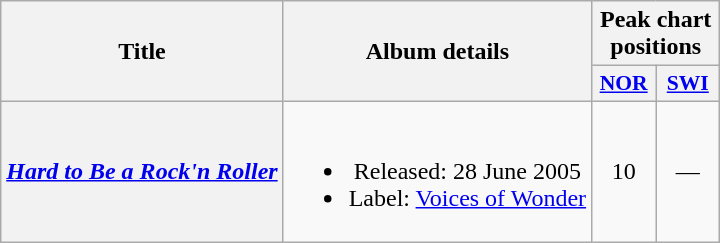<table class="wikitable plainrowheaders" style="text-align:center;">
<tr>
<th rowspan="2">Title</th>
<th rowspan="2">Album details</th>
<th colspan="2">Peak chart positions</th>
</tr>
<tr>
<th scope="col" style="width:2.5em;font-size:90%;"><a href='#'>NOR</a><br></th>
<th scope="col" style="width:2.5em;font-size:90%;"><a href='#'>SWI</a><br></th>
</tr>
<tr>
<th scope="row"><em><a href='#'>Hard to Be a Rock'n Roller</a></em></th>
<td><br><ul><li>Released: 28 June 2005</li><li>Label: <a href='#'>Voices of Wonder</a></li></ul></td>
<td>10</td>
<td>—</td>
</tr>
</table>
